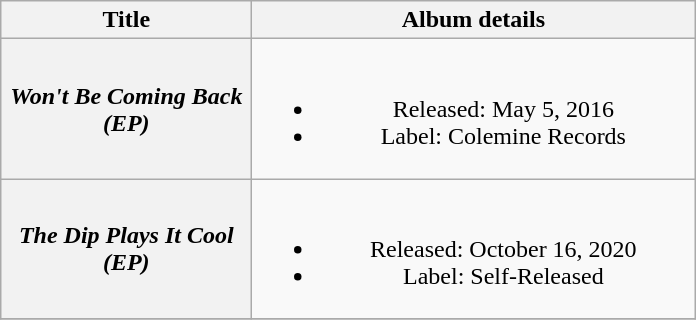<table class="wikitable plainrowheaders" style="text-align:center;">
<tr>
<th scope="col" style="width:10em;">Title</th>
<th scope="col" style="width:18em;">Album details</th>
</tr>
<tr>
<th scope="row"><em>Won't Be Coming Back (EP)</em></th>
<td><br><ul><li>Released: May 5, 2016</li><li>Label: Colemine Records</li></ul></td>
</tr>
<tr>
<th scope="row"><em>The Dip Plays It Cool (EP)</em></th>
<td><br><ul><li>Released: October 16, 2020</li><li>Label: Self-Released</li></ul></td>
</tr>
<tr>
</tr>
</table>
